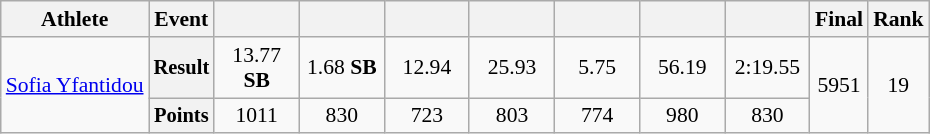<table class="wikitable" style="font-size:90%">
<tr>
<th>Athlete</th>
<th>Event</th>
<th width=50></th>
<th width=50></th>
<th width=50></th>
<th width=50></th>
<th width=50></th>
<th width=50></th>
<th width=50></th>
<th>Final</th>
<th>Rank</th>
</tr>
<tr style=text-align:center>
<td rowspan=2 style=text-align:left><a href='#'>Sofia Yfantidou</a></td>
<th style="font-size:95%">Result</th>
<td>13.77 <strong>SB</strong></td>
<td>1.68 <strong>SB</strong></td>
<td>12.94</td>
<td>25.93</td>
<td>5.75</td>
<td>56.19</td>
<td>2:19.55</td>
<td rowspan=2>5951</td>
<td rowspan=2>19</td>
</tr>
<tr style=text-align:center>
<th style="font-size:95%">Points</th>
<td>1011</td>
<td>830</td>
<td>723</td>
<td>803</td>
<td>774</td>
<td>980</td>
<td>830</td>
</tr>
</table>
